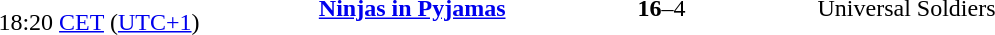<table>
<tr>
<td style="text-align:right" width="150px"><br>18:20 <a href='#'>CET</a> (<a href='#'>UTC+1</a>)</td>
<td style="text-align:right" width="200px"><strong><a href='#'>Ninjas in Pyjamas</a></strong></td>
<td style="text-align:center" width="200px"><strong>16</strong>–4<br></td>
<td style="text-align:left">Universal Soldiers</td>
</tr>
</table>
